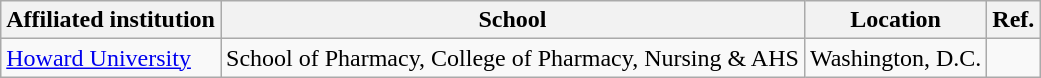<table class="wikitable sortable">
<tr>
<th>Affiliated institution</th>
<th>School</th>
<th>Location</th>
<th>Ref.</th>
</tr>
<tr>
<td><a href='#'>Howard University</a></td>
<td>School of Pharmacy, College of Pharmacy, Nursing & AHS</td>
<td>Washington, D.C.</td>
<td></td>
</tr>
</table>
